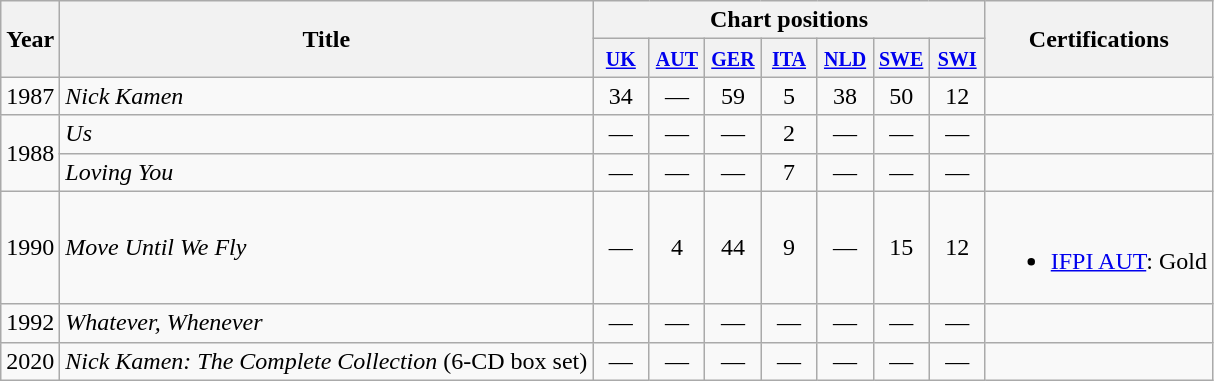<table class="wikitable">
<tr>
<th rowspan="2">Year</th>
<th rowspan="2">Title</th>
<th colspan="7">Chart positions</th>
<th rowspan="2">Certifications</th>
</tr>
<tr>
<th rowspan="1" width="30"><small><a href='#'>UK</a></small><br></th>
<th rowspan="1" width="30"><small><a href='#'>AUT</a></small><br></th>
<th rowspan="1" width="30"><small><a href='#'>GER</a></small><br></th>
<th rowspan="1" width="30"><small><a href='#'>ITA</a></small><br></th>
<th rowspan="1" width="30"><small><a href='#'>NLD</a></small><br></th>
<th rowspan="1" width="30"><small><a href='#'>SWE</a></small><br></th>
<th rowspan="1" width="30"><small><a href='#'>SWI</a></small><br></th>
</tr>
<tr>
<td>1987</td>
<td><em>Nick Kamen</em></td>
<td align="center">34</td>
<td align="center">—</td>
<td align="center">59</td>
<td align="center">5</td>
<td align="center">38</td>
<td align="center">50</td>
<td align="center">12</td>
<td></td>
</tr>
<tr>
<td rowspan="2">1988</td>
<td><em>Us</em></td>
<td align="center">—</td>
<td align="center">—</td>
<td align="center">—</td>
<td align="center">2</td>
<td align="center">—</td>
<td align="center">—</td>
<td align="center">—</td>
<td></td>
</tr>
<tr>
<td><em>Loving You</em></td>
<td align="center">—</td>
<td align="center">—</td>
<td align="center">—</td>
<td align="center">7</td>
<td align="center">—</td>
<td align="center">—</td>
<td align="center">—</td>
<td></td>
</tr>
<tr>
<td>1990</td>
<td><em>Move Until We Fly</em></td>
<td align="center">—</td>
<td align="center">4</td>
<td align="center">44</td>
<td align="center">9</td>
<td align="center">—</td>
<td align="center">15</td>
<td align="center">12</td>
<td><br><ul><li><a href='#'>IFPI AUT</a>: Gold</li></ul></td>
</tr>
<tr>
<td>1992</td>
<td><em>Whatever, Whenever</em></td>
<td align="center">—</td>
<td align="center">—</td>
<td align="center">—</td>
<td align="center">—</td>
<td align="center">—</td>
<td align="center">—</td>
<td align="center">—</td>
<td></td>
</tr>
<tr>
<td>2020</td>
<td><em>Nick Kamen: The Complete Collection</em> (6-CD box set)</td>
<td align="center">—</td>
<td align="center">—</td>
<td align="center">—</td>
<td align="center">—</td>
<td align="center">—</td>
<td align="center">—</td>
<td align="center">—</td>
<td></td>
</tr>
</table>
